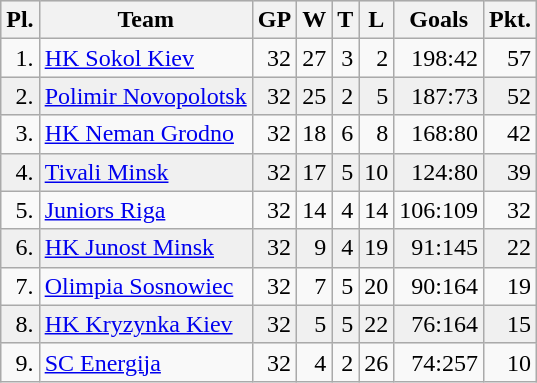<table class="wikitable">
<tr bgcolor = "#e0e0e0">
<th>Pl.</th>
<th>Team</th>
<th>GP</th>
<th>W</th>
<th>T</th>
<th>L</th>
<th>Goals</th>
<th>Pkt.</th>
</tr>
<tr align="right">
<td>1.</td>
<td align="left"><a href='#'>HK Sokol Kiev</a></td>
<td>32</td>
<td>27</td>
<td>3</td>
<td>2</td>
<td>198:42</td>
<td>57</td>
</tr>
<tr align="right" bgcolor="#f0f0f0">
<td>2.</td>
<td align="left"><a href='#'>Polimir Novopolotsk</a></td>
<td>32</td>
<td>25</td>
<td>2</td>
<td>5</td>
<td>187:73</td>
<td>52</td>
</tr>
<tr align="right">
<td>3.</td>
<td align="left"><a href='#'>HK Neman Grodno</a></td>
<td>32</td>
<td>18</td>
<td>6</td>
<td>8</td>
<td>168:80</td>
<td>42</td>
</tr>
<tr align="right" bgcolor="#f0f0f0">
<td>4.</td>
<td align="left"><a href='#'>Tivali Minsk</a></td>
<td>32</td>
<td>17</td>
<td>5</td>
<td>10</td>
<td>124:80</td>
<td>39</td>
</tr>
<tr align="right">
<td>5.</td>
<td align="left"><a href='#'>Juniors Riga</a></td>
<td>32</td>
<td>14</td>
<td>4</td>
<td>14</td>
<td>106:109</td>
<td>32</td>
</tr>
<tr align="right" bgcolor="#f0f0f0">
<td>6.</td>
<td align="left"><a href='#'>HK Junost Minsk</a></td>
<td>32</td>
<td>9</td>
<td>4</td>
<td>19</td>
<td>91:145</td>
<td>22</td>
</tr>
<tr align="right">
<td>7.</td>
<td align="left"><a href='#'>Olimpia Sosnowiec</a></td>
<td>32</td>
<td>7</td>
<td>5</td>
<td>20</td>
<td>90:164</td>
<td>19</td>
</tr>
<tr align="right" bgcolor="#f0f0f0">
<td>8.</td>
<td align="left"><a href='#'>HK Kryzynka Kiev</a></td>
<td>32</td>
<td>5</td>
<td>5</td>
<td>22</td>
<td>76:164</td>
<td>15</td>
</tr>
<tr align="right">
<td>9.</td>
<td align="left"><a href='#'>SC Energija</a></td>
<td>32</td>
<td>4</td>
<td>2</td>
<td>26</td>
<td>74:257</td>
<td>10</td>
</tr>
</table>
